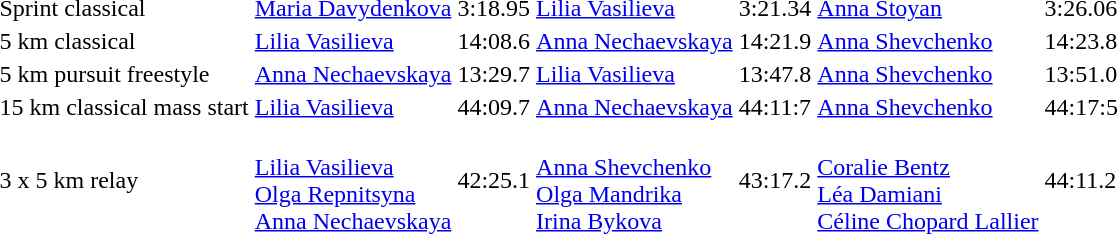<table>
<tr>
<td>Sprint classical<br></td>
<td> <a href='#'>Maria Davydenkova</a></td>
<td>3:18.95</td>
<td> <a href='#'>Lilia Vasilieva</a></td>
<td>3:21.34</td>
<td> <a href='#'>Anna Stoyan</a></td>
<td>3:26.06</td>
</tr>
<tr>
<td>5 km classical<br></td>
<td> <a href='#'>Lilia Vasilieva</a></td>
<td>14:08.6</td>
<td> <a href='#'>Anna Nechaevskaya</a></td>
<td>14:21.9</td>
<td> <a href='#'>Anna Shevchenko</a></td>
<td>14:23.8</td>
</tr>
<tr>
<td>5 km pursuit freestyle<br></td>
<td> <a href='#'>Anna Nechaevskaya</a></td>
<td>13:29.7</td>
<td> <a href='#'>Lilia Vasilieva</a></td>
<td>13:47.8</td>
<td> <a href='#'>Anna Shevchenko</a></td>
<td>13:51.0</td>
</tr>
<tr>
<td>15 km classical mass start<br></td>
<td> <a href='#'>Lilia Vasilieva</a></td>
<td>44:09.7</td>
<td> <a href='#'>Anna Nechaevskaya</a></td>
<td>44:11:7</td>
<td> <a href='#'>Anna Shevchenko</a></td>
<td>44:17:5</td>
</tr>
<tr>
<td>3 x 5 km relay<br></td>
<td><br><a href='#'>Lilia Vasilieva</a><br><a href='#'>Olga Repnitsyna</a><br><a href='#'>Anna Nechaevskaya</a></td>
<td>42:25.1</td>
<td><br><a href='#'>Anna Shevchenko</a><br><a href='#'>Olga Mandrika</a><br><a href='#'>Irina Bykova</a></td>
<td>43:17.2</td>
<td><br><a href='#'>Coralie Bentz</a><br><a href='#'>Léa Damiani</a><br><a href='#'>Céline Chopard Lallier</a></td>
<td>44:11.2</td>
</tr>
</table>
